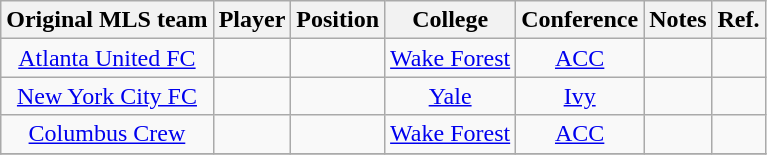<table class="wikitable sortable" style="text-align:center">
<tr>
<th>Original MLS team</th>
<th>Player</th>
<th>Position</th>
<th>College</th>
<th>Conference</th>
<th class=unsortable>Notes</th>
<th class=unsortable>Ref.</th>
</tr>
<tr>
<td><a href='#'>Atlanta United FC</a></td>
<td></td>
<td></td>
<td><a href='#'>Wake Forest</a></td>
<td><a href='#'>ACC</a></td>
<td></td>
<td></td>
</tr>
<tr>
<td><a href='#'>New York City FC</a></td>
<td></td>
<td></td>
<td><a href='#'>Yale</a></td>
<td><a href='#'>Ivy</a></td>
<td></td>
<td></td>
</tr>
<tr>
<td><a href='#'>Columbus Crew</a></td>
<td></td>
<td></td>
<td><a href='#'>Wake Forest</a></td>
<td><a href='#'>ACC</a></td>
<td></td>
<td></td>
</tr>
<tr>
</tr>
</table>
